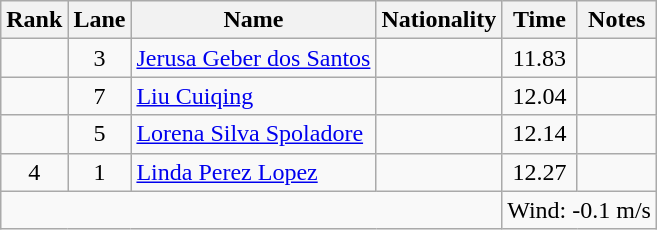<table class="wikitable sortable" style="text-align:center">
<tr>
<th>Rank</th>
<th>Lane</th>
<th>Name</th>
<th>Nationality</th>
<th>Time</th>
<th>Notes</th>
</tr>
<tr>
<td></td>
<td>3</td>
<td align="left"><a href='#'>Jerusa Geber dos Santos</a><br></td>
<td align="left"></td>
<td>11.83</td>
<td></td>
</tr>
<tr>
<td></td>
<td>7</td>
<td align="left"><a href='#'>Liu Cuiqing</a><br></td>
<td align="left"></td>
<td>12.04</td>
<td></td>
</tr>
<tr>
<td></td>
<td>5</td>
<td align="left"><a href='#'>Lorena Silva Spoladore</a><br></td>
<td align="left"></td>
<td>12.14</td>
<td></td>
</tr>
<tr>
<td>4</td>
<td>1</td>
<td align="left"><a href='#'>Linda Perez Lopez</a> <br></td>
<td align="left"></td>
<td>12.27</td>
<td></td>
</tr>
<tr class="sortbottom">
<td colspan="4"></td>
<td colspan="2" style="text-align:left;">Wind: -0.1 m/s</td>
</tr>
</table>
